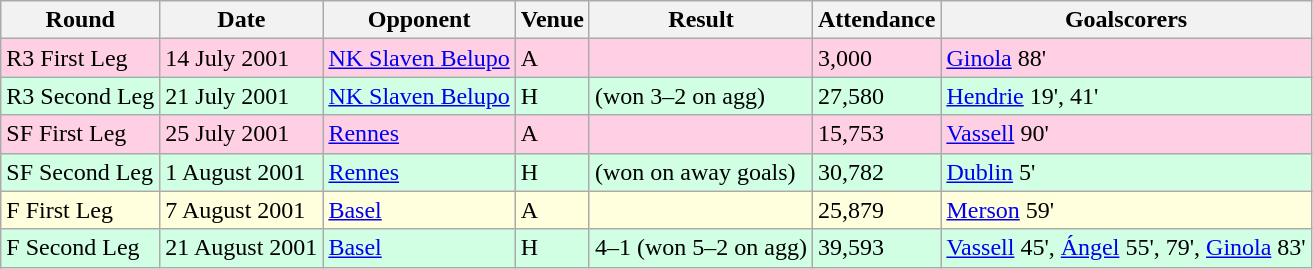<table class="wikitable">
<tr>
<th>Round</th>
<th>Date</th>
<th>Opponent</th>
<th>Venue</th>
<th>Result</th>
<th>Attendance</th>
<th>Goalscorers</th>
</tr>
<tr style="background-color: #ffd0e3;">
<td>R3 First Leg</td>
<td>14 July 2001</td>
<td><a href='#'>NK Slaven Belupo</a> </td>
<td>A</td>
<td></td>
<td>3,000</td>
<td><a href='#'>Ginola</a> 88'</td>
</tr>
<tr style="background-color: #d0ffe3;">
<td>R3 Second Leg</td>
<td>21 July 2001</td>
<td><a href='#'>NK Slaven Belupo</a> </td>
<td>H</td>
<td> (won 3–2 on agg)</td>
<td>27,580</td>
<td><a href='#'>Hendrie</a> 19', 41'</td>
</tr>
<tr style="background-color: #ffd0e3;">
<td>SF First Leg</td>
<td>25 July 2001</td>
<td><a href='#'>Rennes</a> </td>
<td>A</td>
<td></td>
<td>15,753</td>
<td><a href='#'>Vassell</a> 90'</td>
</tr>
<tr style="background-color: #d0ffe3;">
<td>SF Second Leg</td>
<td>1 August 2001</td>
<td><a href='#'>Rennes</a> </td>
<td>H</td>
<td> (won on away goals)</td>
<td>30,782</td>
<td><a href='#'>Dublin</a> 5'</td>
</tr>
<tr style="background-color: #ffffdd;">
<td>F First Leg</td>
<td>7 August 2001</td>
<td><a href='#'>Basel</a> </td>
<td>A</td>
<td></td>
<td>25,879</td>
<td><a href='#'>Merson</a> 59'</td>
</tr>
<tr style="background-color: #d0ffe3;">
<td>F Second Leg</td>
<td>21 August 2001</td>
<td><a href='#'>Basel</a> </td>
<td>H</td>
<td>4–1 (won 5–2 on agg)</td>
<td>39,593</td>
<td><a href='#'>Vassell</a> 45', <a href='#'>Ángel</a> 55', 79', <a href='#'>Ginola</a> 83'</td>
</tr>
</table>
